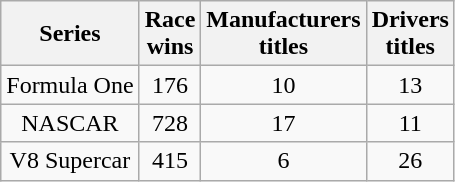<table class="wikitable">
<tr>
<th>Series</th>
<th>Race<br> wins</th>
<th>Manufacturers<br> titles</th>
<th>Drivers<br> titles</th>
</tr>
<tr>
<td align=center>Formula One</td>
<td align=center>176</td>
<td align=center>10</td>
<td align=center>13</td>
</tr>
<tr>
<td align=center>NASCAR</td>
<td align=center>728</td>
<td align=center>17</td>
<td align=center>11</td>
</tr>
<tr>
<td align=center>V8 Supercar</td>
<td align=center>415</td>
<td align=center>6</td>
<td align=center>26</td>
</tr>
</table>
